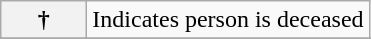<table class="wikitable">
<tr>
<th width=50px>†</th>
<td>Indicates person is deceased</td>
</tr>
<tr>
</tr>
</table>
